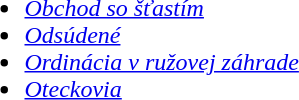<table width="100%">
<tr>
<td width="50%" valign="top"><br><ul><li><em><a href='#'>Obchod so šťastím</a></em></li><li><em><a href='#'>Odsúdené</a></em></li><li><em><a href='#'>Ordinácia v ružovej záhrade</a></em></li><li><em><a href='#'>Oteckovia</a></em></li></ul></td>
</tr>
</table>
